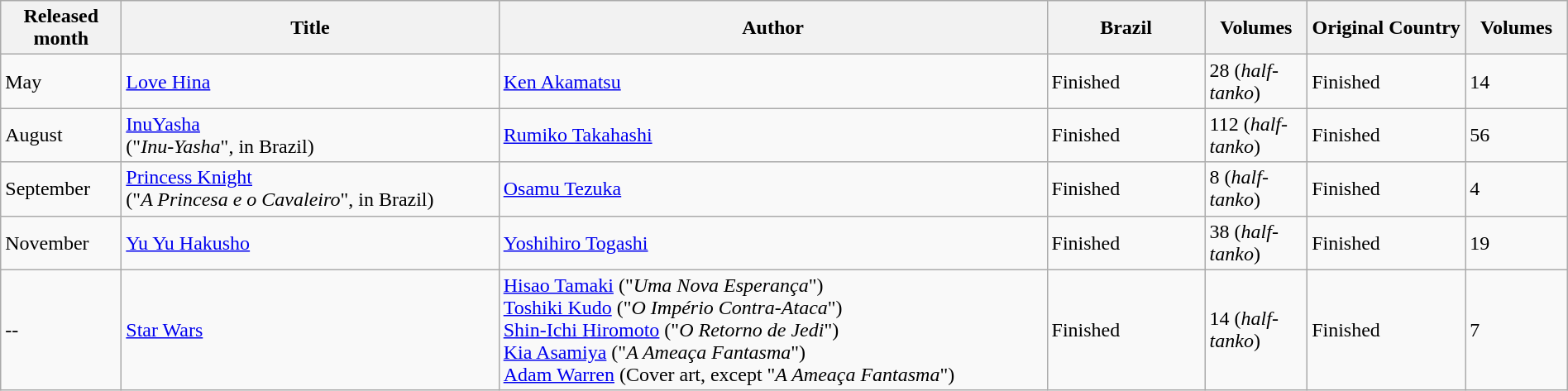<table class="wikitable" width="100%">
<tr>
<th width="90">Released month</th>
<th>Title</th>
<th>Author</th>
<th width="120">Brazil</th>
<th width="75">Volumes</th>
<th width="120">Original Country</th>
<th width="75">Volumes</th>
</tr>
<tr>
<td>May</td>
<td><a href='#'>Love Hina</a></td>
<td><a href='#'>Ken Akamatsu</a></td>
<td>Finished</td>
<td>28 (<em>half-tanko</em>)</td>
<td>Finished</td>
<td>14</td>
</tr>
<tr>
<td>August</td>
<td><a href='#'>InuYasha</a> <br> ("<em>Inu-Yasha</em>", in Brazil)</td>
<td><a href='#'>Rumiko Takahashi</a></td>
<td>Finished</td>
<td>112 (<em>half-tanko</em>)</td>
<td>Finished</td>
<td>56</td>
</tr>
<tr>
<td>September</td>
<td><a href='#'>Princess Knight</a> <br> ("<em>A Princesa e o Cavaleiro</em>", in Brazil)</td>
<td><a href='#'>Osamu Tezuka</a></td>
<td>Finished</td>
<td>8 (<em>half-tanko</em>)</td>
<td>Finished</td>
<td>4</td>
</tr>
<tr>
<td>November</td>
<td><a href='#'>Yu Yu Hakusho</a></td>
<td><a href='#'>Yoshihiro Togashi</a></td>
<td>Finished</td>
<td>38 (<em>half-tanko</em>)</td>
<td>Finished</td>
<td>19</td>
</tr>
<tr>
<td>--</td>
<td><a href='#'>Star Wars</a></td>
<td><a href='#'>Hisao Tamaki</a> ("<em>Uma Nova Esperança</em>") <br> <a href='#'>Toshiki Kudo</a> ("<em>O Império Contra-Ataca</em>") <br> <a href='#'>Shin-Ichi Hiromoto</a> ("<em>O Retorno de Jedi</em>") <br> <a href='#'>Kia Asamiya</a> ("<em>A Ameaça Fantasma</em>") <br> <a href='#'>Adam Warren</a> (Cover art, except "<em>A Ameaça Fantasma</em>")</td>
<td>Finished</td>
<td>14 (<em>half-tanko</em>)</td>
<td>Finished</td>
<td>7</td>
</tr>
</table>
